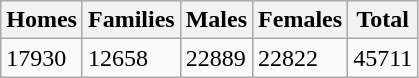<table class="wikitable">
<tr>
<th>Homes</th>
<th>Families</th>
<th>Males</th>
<th>Females</th>
<th>Total</th>
</tr>
<tr>
<td>17930</td>
<td>12658</td>
<td>22889</td>
<td>22822</td>
<td>45711</td>
</tr>
</table>
